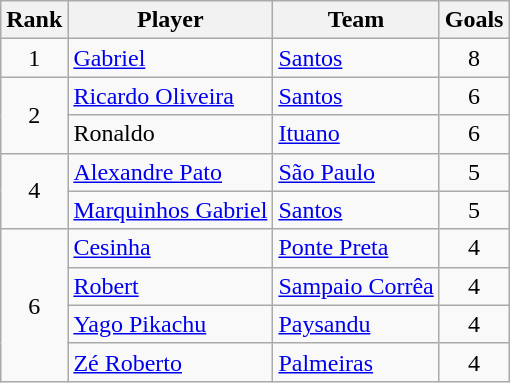<table class="wikitable sortable">
<tr>
<th>Rank</th>
<th>Player</th>
<th>Team</th>
<th>Goals</th>
</tr>
<tr>
<td align=center>1</td>
<td> <a href='#'>Gabriel</a></td>
<td> <a href='#'>Santos</a></td>
<td align=center>8</td>
</tr>
<tr>
<td align=center rowspan=2>2</td>
<td> <a href='#'>Ricardo Oliveira</a></td>
<td> <a href='#'>Santos</a></td>
<td align=center>6</td>
</tr>
<tr>
<td> Ronaldo</td>
<td> <a href='#'>Ituano</a></td>
<td align=center>6</td>
</tr>
<tr>
<td align=center rowspan=2>4</td>
<td> <a href='#'>Alexandre Pato</a></td>
<td> <a href='#'>São Paulo</a></td>
<td align=center>5</td>
</tr>
<tr>
<td> <a href='#'>Marquinhos Gabriel</a></td>
<td> <a href='#'>Santos</a></td>
<td align=center>5</td>
</tr>
<tr>
<td align=center rowspan=4>6</td>
<td> <a href='#'>Cesinha</a></td>
<td> <a href='#'>Ponte Preta</a></td>
<td align=center>4</td>
</tr>
<tr>
<td> <a href='#'>Robert</a></td>
<td> <a href='#'>Sampaio Corrêa</a></td>
<td align=center>4</td>
</tr>
<tr>
<td> <a href='#'>Yago Pikachu</a></td>
<td> <a href='#'>Paysandu</a></td>
<td align=center>4</td>
</tr>
<tr>
<td> <a href='#'>Zé Roberto</a></td>
<td> <a href='#'>Palmeiras</a></td>
<td align=center>4</td>
</tr>
</table>
